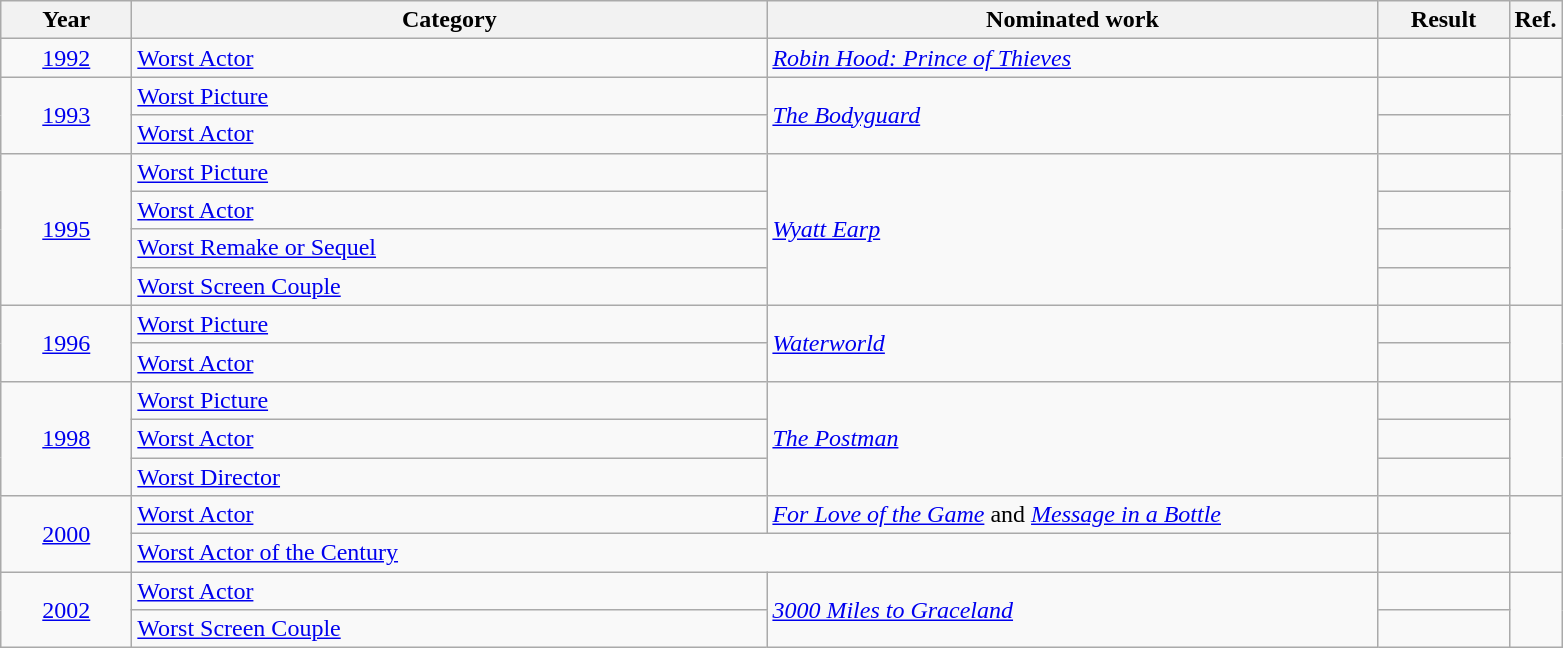<table class=wikitable>
<tr>
<th scope="col" style="width:5em;">Year</th>
<th scope="col" style="width:26em;">Category</th>
<th scope="col" style="width:25em;">Nominated work</th>
<th scope="col" style="width:5em;">Result</th>
<th>Ref.</th>
</tr>
<tr>
<td style="text-align:center;"><a href='#'>1992</a></td>
<td><a href='#'>Worst Actor</a></td>
<td><em><a href='#'>Robin Hood: Prince of Thieves</a></em></td>
<td></td>
<td></td>
</tr>
<tr>
<td style="text-align:center;", rowspan="2"><a href='#'>1993</a></td>
<td><a href='#'>Worst Picture</a></td>
<td rowspan="2"><em><a href='#'>The Bodyguard</a></em></td>
<td></td>
<td rowspan="2"></td>
</tr>
<tr>
<td><a href='#'>Worst Actor</a></td>
<td></td>
</tr>
<tr>
<td style="text-align:center;", rowspan="4"><a href='#'>1995</a></td>
<td><a href='#'>Worst Picture</a></td>
<td rowspan="4"><em><a href='#'>Wyatt Earp</a></em></td>
<td></td>
<td rowspan="4"></td>
</tr>
<tr>
<td><a href='#'>Worst Actor</a></td>
<td></td>
</tr>
<tr>
<td><a href='#'>Worst Remake or Sequel</a></td>
<td></td>
</tr>
<tr>
<td><a href='#'>Worst Screen Couple</a></td>
<td></td>
</tr>
<tr>
<td style="text-align:center;", rowspan="2"><a href='#'>1996</a></td>
<td><a href='#'>Worst Picture</a></td>
<td rowspan="2"><em><a href='#'>Waterworld</a></em></td>
<td></td>
<td rowspan="2"></td>
</tr>
<tr>
<td><a href='#'>Worst Actor</a></td>
<td></td>
</tr>
<tr>
<td style="text-align:center;", rowspan="3"><a href='#'>1998</a></td>
<td><a href='#'>Worst Picture</a></td>
<td rowspan="3"><em><a href='#'>The Postman</a></em></td>
<td></td>
<td rowspan="3"></td>
</tr>
<tr>
<td><a href='#'>Worst Actor</a></td>
<td></td>
</tr>
<tr>
<td><a href='#'>Worst Director</a></td>
<td></td>
</tr>
<tr>
<td style="text-align:center;", rowspan="2"><a href='#'>2000</a></td>
<td><a href='#'>Worst Actor</a></td>
<td><em><a href='#'>For Love of the Game</a></em> and <em><a href='#'>Message in a Bottle</a></em></td>
<td></td>
<td rowspan="2"></td>
</tr>
<tr>
<td colspan=2><a href='#'>Worst Actor of the Century</a></td>
<td></td>
</tr>
<tr>
<td style="text-align:center;", rowspan="2"><a href='#'>2002</a></td>
<td><a href='#'>Worst Actor</a></td>
<td rowspan="2"><em><a href='#'>3000 Miles to Graceland</a></em></td>
<td></td>
<td rowspan="2"></td>
</tr>
<tr>
<td><a href='#'>Worst Screen Couple</a></td>
<td></td>
</tr>
</table>
